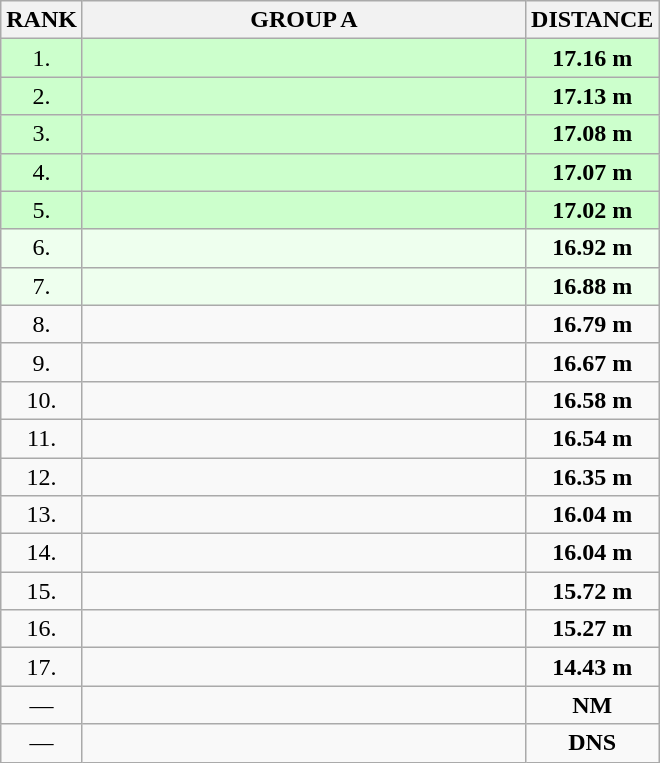<table class="wikitable sortable">
<tr>
<th>RANK</th>
<th align="center" style="width: 18em">GROUP A</th>
<th>DISTANCE</th>
</tr>
<tr style="background:#ccffcc;">
<td align="center">1.</td>
<td></td>
<td align="center"><strong>17.16 m</strong></td>
</tr>
<tr style="background:#ccffcc;">
<td align="center">2.</td>
<td></td>
<td align="center"><strong>17.13 m</strong></td>
</tr>
<tr style="background:#ccffcc;">
<td align="center">3.</td>
<td></td>
<td align="center"><strong>17.08 m</strong></td>
</tr>
<tr style="background:#ccffcc;">
<td align="center">4.</td>
<td></td>
<td align="center"><strong>17.07 m</strong></td>
</tr>
<tr style="background:#ccffcc;">
<td align="center">5.</td>
<td></td>
<td align="center"><strong>17.02 m</strong></td>
</tr>
<tr style="background:#eeffee;">
<td align="center">6.</td>
<td></td>
<td align="center"><strong>16.92 m</strong></td>
</tr>
<tr style="background:#eeffee;">
<td align="center">7.</td>
<td></td>
<td align="center"><strong>16.88 m</strong></td>
</tr>
<tr>
<td align="center">8.</td>
<td></td>
<td align="center"><strong>16.79 m</strong></td>
</tr>
<tr>
<td align="center">9.</td>
<td></td>
<td align="center"><strong>16.67 m</strong></td>
</tr>
<tr>
<td align="center">10.</td>
<td></td>
<td align="center"><strong>16.58 m</strong></td>
</tr>
<tr>
<td align="center">11.</td>
<td></td>
<td align="center"><strong>16.54 m</strong></td>
</tr>
<tr>
<td align="center">12.</td>
<td></td>
<td align="center"><strong>16.35 m</strong></td>
</tr>
<tr>
<td align="center">13.</td>
<td></td>
<td align="center"><strong>16.04 m</strong></td>
</tr>
<tr>
<td align="center">14.</td>
<td></td>
<td align="center"><strong>16.04 m</strong></td>
</tr>
<tr>
<td align="center">15.</td>
<td></td>
<td align="center"><strong>15.72 m</strong></td>
</tr>
<tr>
<td align="center">16.</td>
<td></td>
<td align="center"><strong>15.27 m</strong></td>
</tr>
<tr>
<td align="center">17.</td>
<td></td>
<td align="center"><strong>14.43 m</strong></td>
</tr>
<tr>
<td align="center">—</td>
<td></td>
<td align="center"><strong>NM</strong></td>
</tr>
<tr>
<td align="center">—</td>
<td></td>
<td align="center"><strong>DNS</strong></td>
</tr>
</table>
